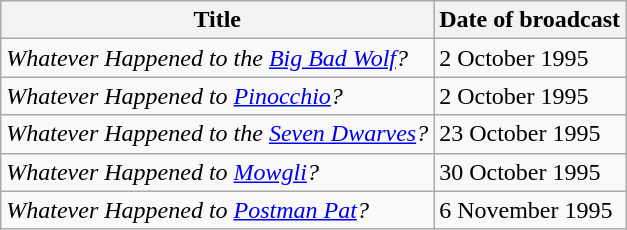<table class="wikitable">
<tr>
<th>Title</th>
<th>Date of broadcast</th>
</tr>
<tr>
<td><em>Whatever Happened to the <a href='#'>Big Bad Wolf</a>?</em></td>
<td>2 October 1995</td>
</tr>
<tr>
<td><em>Whatever Happened to <a href='#'>Pinocchio</a>?</em></td>
<td>2 October 1995</td>
</tr>
<tr>
<td><em>Whatever Happened to the <a href='#'>Seven Dwarves</a>?</em></td>
<td>23 October 1995</td>
</tr>
<tr>
<td><em>Whatever Happened to <a href='#'>Mowgli</a>?</em></td>
<td>30 October 1995</td>
</tr>
<tr>
<td><em>Whatever Happened to <a href='#'>Postman Pat</a>?</em></td>
<td>6 November 1995</td>
</tr>
</table>
